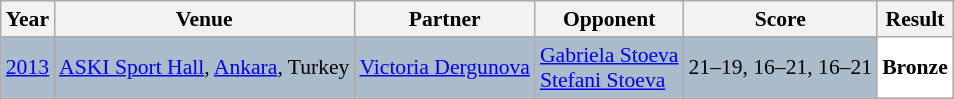<table class="sortable wikitable" style="font-size: 90%;">
<tr>
<th>Year</th>
<th>Venue</th>
<th>Partner</th>
<th>Opponent</th>
<th>Score</th>
<th>Result</th>
</tr>
<tr style="background:#AABBCC">
<td align="center"><a href='#'>2013</a></td>
<td align="left"><a href='#'>ASKI Sport Hall</a>, <a href='#'>Ankara</a>, Turkey</td>
<td align="left"> <a href='#'>Victoria Dergunova</a></td>
<td align="left"> <a href='#'>Gabriela Stoeva</a><br> <a href='#'>Stefani Stoeva</a></td>
<td align="left">21–19, 16–21, 16–21</td>
<td style="text-align:left; background:white"> <strong>Bronze</strong></td>
</tr>
</table>
